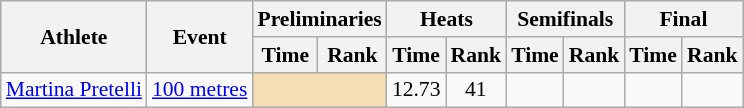<table class=wikitable style="font-size:90%;">
<tr>
<th rowspan="2">Athlete</th>
<th rowspan="2">Event</th>
<th colspan="2">Preliminaries</th>
<th colspan="2">Heats</th>
<th colspan="2">Semifinals</th>
<th colspan="2">Final</th>
</tr>
<tr>
<th>Time</th>
<th>Rank</th>
<th>Time</th>
<th>Rank</th>
<th>Time</th>
<th>Rank</th>
<th>Time</th>
<th>Rank</th>
</tr>
<tr style="border-top: single;">
<td><a href='#'>Martina Pretelli</a></td>
<td><a href='#'>100 metres</a></td>
<td colspan= 2 bgcolor="wheat"></td>
<td align=center>12.73</td>
<td align=center>41</td>
<td align=center></td>
<td align=center></td>
<td align=center></td>
<td align=center></td>
</tr>
</table>
